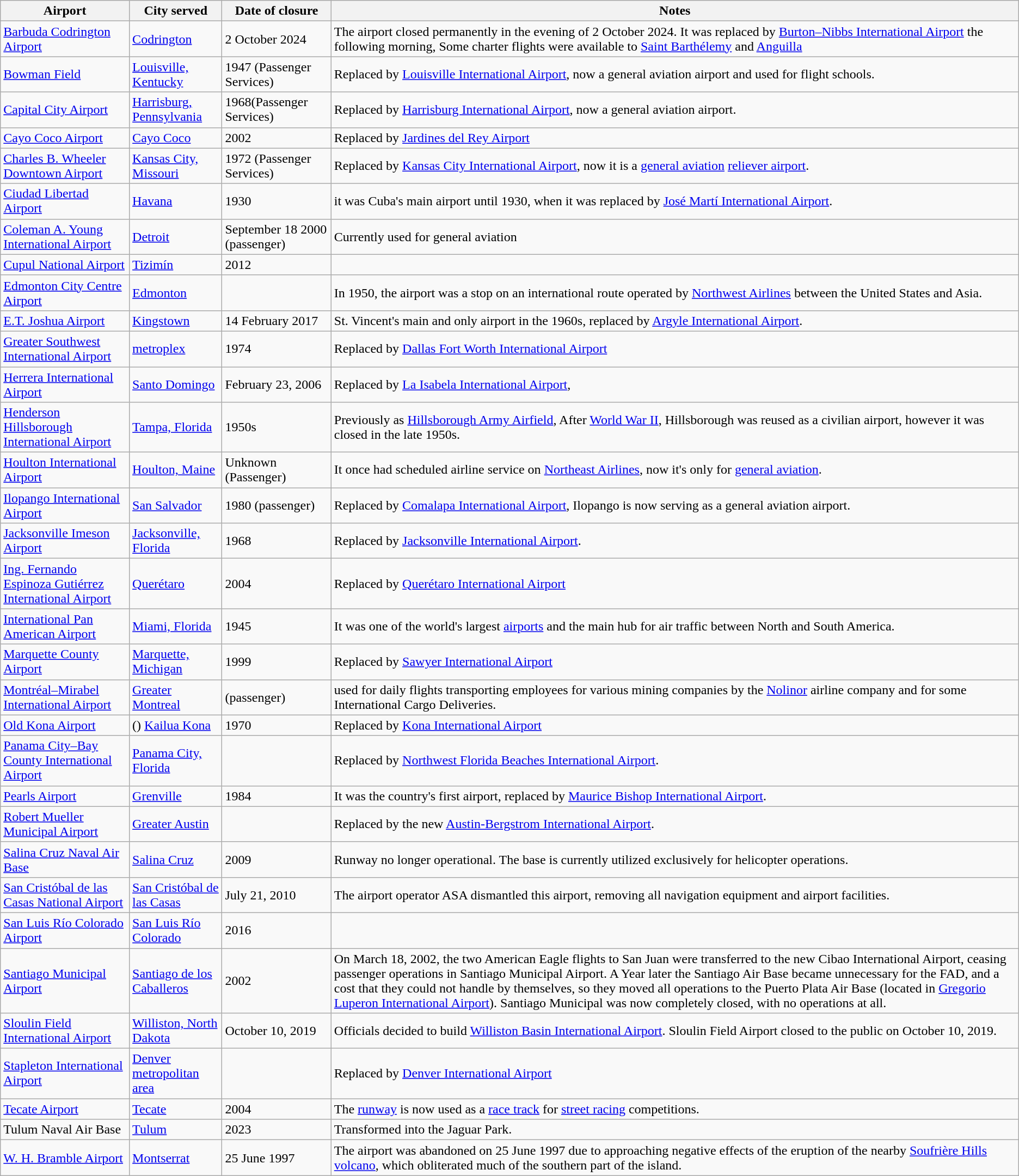<table class="wikitable sortable">
<tr>
<th>Airport</th>
<th>City served</th>
<th>Date of closure</th>
<th>Notes</th>
</tr>
<tr>
<td><a href='#'>Barbuda Codrington Airport</a></td>
<td> <a href='#'>Codrington</a></td>
<td>2 October 2024</td>
<td>The airport closed permanently in the evening of 2 October 2024. It was replaced by <a href='#'>Burton–Nibbs International Airport</a> the following morning, Some charter flights were available to <a href='#'>Saint Barthélemy</a> and <a href='#'>Anguilla</a></td>
</tr>
<tr>
<td><a href='#'>Bowman Field</a></td>
<td> <a href='#'>Louisville, Kentucky</a></td>
<td>1947 (Passenger Services)</td>
<td>Replaced by <a href='#'>Louisville International Airport</a>, now a general aviation airport and used for flight schools.</td>
</tr>
<tr>
<td><a href='#'>Capital City Airport</a></td>
<td> <a href='#'>Harrisburg, Pennsylvania</a></td>
<td>1968(Passenger Services)</td>
<td>Replaced by <a href='#'>Harrisburg International Airport</a>, now a general aviation airport.</td>
</tr>
<tr>
<td><a href='#'>Cayo Coco Airport</a></td>
<td> <a href='#'>Cayo Coco</a></td>
<td>2002</td>
<td>Replaced by <a href='#'>Jardines del Rey Airport</a></td>
</tr>
<tr>
<td><a href='#'>Charles B. Wheeler Downtown Airport</a></td>
<td> <a href='#'>Kansas City, Missouri</a></td>
<td>1972 (Passenger Services)</td>
<td>Replaced by <a href='#'>Kansas City International Airport</a>, now it is a <a href='#'>general aviation</a> <a href='#'>reliever airport</a>.</td>
</tr>
<tr>
<td><a href='#'>Ciudad Libertad Airport</a></td>
<td> <a href='#'>Havana</a></td>
<td>1930</td>
<td>it was Cuba's main airport until 1930, when it was replaced by <a href='#'>José Martí International Airport</a>.</td>
</tr>
<tr>
<td><a href='#'>Coleman A. Young International Airport</a></td>
<td> <a href='#'>Detroit</a></td>
<td>September 18 2000 (passenger)</td>
<td>Currently used for general aviation</td>
</tr>
<tr>
<td><a href='#'>Cupul National Airport</a></td>
<td> <a href='#'>Tizimín</a></td>
<td>2012</td>
<td></td>
</tr>
<tr>
<td><a href='#'>Edmonton City Centre Airport</a></td>
<td><a href='#'>Edmonton</a></td>
<td></td>
<td>In 1950, the airport was a stop on an international route operated by <a href='#'>Northwest Airlines</a> between the United States and Asia.</td>
</tr>
<tr>
<td><a href='#'>E.T. Joshua Airport</a></td>
<td><a href='#'>Kingstown</a></td>
<td>14 February 2017</td>
<td>St. Vincent's main and only airport in the 1960s, replaced by <a href='#'>Argyle International Airport</a>.</td>
</tr>
<tr>
<td><a href='#'>Greater Southwest International Airport</a></td>
<td><a href='#'>metroplex</a></td>
<td>1974</td>
<td>Replaced by <a href='#'>Dallas Fort Worth International Airport</a></td>
</tr>
<tr>
<td><a href='#'>Herrera International Airport</a></td>
<td> <a href='#'>Santo Domingo</a></td>
<td>February 23, 2006</td>
<td>Replaced by <a href='#'>La Isabela International Airport</a>,</td>
</tr>
<tr>
<td><a href='#'>Henderson Hillsborough International Airport</a></td>
<td> <a href='#'>Tampa, Florida</a></td>
<td>1950s</td>
<td>Previously as <a href='#'>Hillsborough Army Airfield</a>, After <a href='#'>World War II</a>, Hillsborough was reused as a civilian airport, however it was closed in the late 1950s.</td>
</tr>
<tr>
<td><a href='#'>Houlton International Airport</a></td>
<td> <a href='#'>Houlton, Maine</a></td>
<td>Unknown (Passenger)</td>
<td>It once had scheduled airline service on <a href='#'>Northeast Airlines</a>, now it's only for <a href='#'>general aviation</a>.</td>
</tr>
<tr>
<td><a href='#'>Ilopango International Airport</a></td>
<td> <a href='#'>San Salvador</a></td>
<td>1980 (passenger)</td>
<td>Replaced by <a href='#'>Comalapa International Airport</a>, Ilopango is now serving as a general aviation airport.</td>
</tr>
<tr>
<td><a href='#'>Jacksonville Imeson Airport</a></td>
<td> <a href='#'>Jacksonville, Florida</a></td>
<td>1968</td>
<td>Replaced by <a href='#'>Jacksonville International Airport</a>.</td>
</tr>
<tr>
<td><a href='#'>Ing. Fernando Espinoza Gutiérrez International Airport</a></td>
<td><a href='#'>Querétaro</a></td>
<td>2004</td>
<td>Replaced by <a href='#'>Querétaro International Airport</a></td>
</tr>
<tr>
<td><a href='#'>International Pan American Airport</a></td>
<td> <a href='#'>Miami, Florida</a></td>
<td>1945</td>
<td>It was one of the world's largest <a href='#'>airports</a> and the main hub for air traffic between North and South America.</td>
</tr>
<tr>
<td><a href='#'>Marquette County Airport</a></td>
<td> <a href='#'>Marquette, Michigan</a></td>
<td>1999</td>
<td>Replaced by <a href='#'>Sawyer International Airport</a></td>
</tr>
<tr>
<td><a href='#'>Montréal–Mirabel International Airport</a></td>
<td> <a href='#'>Greater Montreal</a></td>
<td> (passenger)</td>
<td>used for daily flights transporting employees for various mining companies by the <a href='#'>Nolinor</a> airline company and for some International Cargo Deliveries.</td>
</tr>
<tr>
<td><a href='#'>Old Kona Airport</a></td>
<td>() <a href='#'>Kailua Kona</a></td>
<td>1970</td>
<td>Replaced by <a href='#'>Kona International Airport</a></td>
</tr>
<tr>
<td><a href='#'>Panama City–Bay County International Airport</a></td>
<td> <a href='#'>Panama City, Florida</a></td>
<td></td>
<td>Replaced by <a href='#'>Northwest Florida Beaches International Airport</a>.</td>
</tr>
<tr>
<td><a href='#'>Pearls Airport</a></td>
<td> <a href='#'>Grenville</a></td>
<td>1984</td>
<td>It was the country's first airport, replaced by <a href='#'>Maurice Bishop International Airport</a>.</td>
</tr>
<tr>
<td><a href='#'>Robert Mueller Municipal Airport</a></td>
<td> <a href='#'>Greater Austin</a></td>
<td></td>
<td>Replaced by the new <a href='#'>Austin-Bergstrom International Airport</a>.</td>
</tr>
<tr>
<td><a href='#'>Salina Cruz Naval Air Base</a></td>
<td> <a href='#'>Salina Cruz</a></td>
<td>2009</td>
<td>Runway no longer operational. The base is currently utilized exclusively for helicopter operations.</td>
</tr>
<tr>
<td><a href='#'>San Cristóbal de las Casas National Airport</a></td>
<td> <a href='#'>San Cristóbal de las Casas</a></td>
<td>July 21, 2010</td>
<td>The airport operator ASA dismantled this airport, removing all navigation equipment and airport facilities.</td>
</tr>
<tr>
<td><a href='#'>San Luis Río Colorado Airport</a></td>
<td> <a href='#'>San Luis Río Colorado</a></td>
<td>2016</td>
<td></td>
</tr>
<tr>
<td><a href='#'>Santiago Municipal Airport</a></td>
<td> <a href='#'>Santiago de los Caballeros</a></td>
<td>2002</td>
<td>On March 18, 2002, the two American Eagle flights to San Juan were transferred to the new Cibao International Airport, ceasing passenger operations in Santiago Municipal Airport. A Year later the Santiago Air Base became unnecessary for the FAD, and a cost that they could not handle by themselves, so they moved all operations to the Puerto Plata Air Base (located in <a href='#'>Gregorio Luperon International Airport</a>). Santiago Municipal was now completely closed, with no operations at all.</td>
</tr>
<tr>
<td><a href='#'>Sloulin Field International Airport</a></td>
<td> <a href='#'>Williston, North Dakota</a></td>
<td>October 10, 2019</td>
<td>Officials decided to build <a href='#'>Williston Basin International Airport</a>. Sloulin Field Airport closed to the public on October 10, 2019.</td>
</tr>
<tr>
<td><a href='#'>Stapleton International Airport</a></td>
<td> <a href='#'>Denver metropolitan area</a></td>
<td></td>
<td>Replaced by <a href='#'>Denver International Airport</a></td>
</tr>
<tr>
<td><a href='#'>Tecate Airport</a></td>
<td> <a href='#'>Tecate</a></td>
<td>2004</td>
<td>The <a href='#'>runway</a> is now used as a <a href='#'>race track</a> for <a href='#'>street racing</a> competitions.</td>
</tr>
<tr>
<td>Tulum Naval Air Base</td>
<td> <a href='#'>Tulum</a></td>
<td>2023</td>
<td>Transformed into the Jaguar Park.</td>
</tr>
<tr>
<td><a href='#'>W. H. Bramble Airport</a></td>
<td> <a href='#'>Montserrat</a></td>
<td>25 June 1997</td>
<td>The airport was abandoned on 25 June 1997 due to approaching negative effects of the eruption of the nearby <a href='#'>Soufrière Hills volcano</a>, which obliterated much of the southern part of the island.</td>
</tr>
</table>
